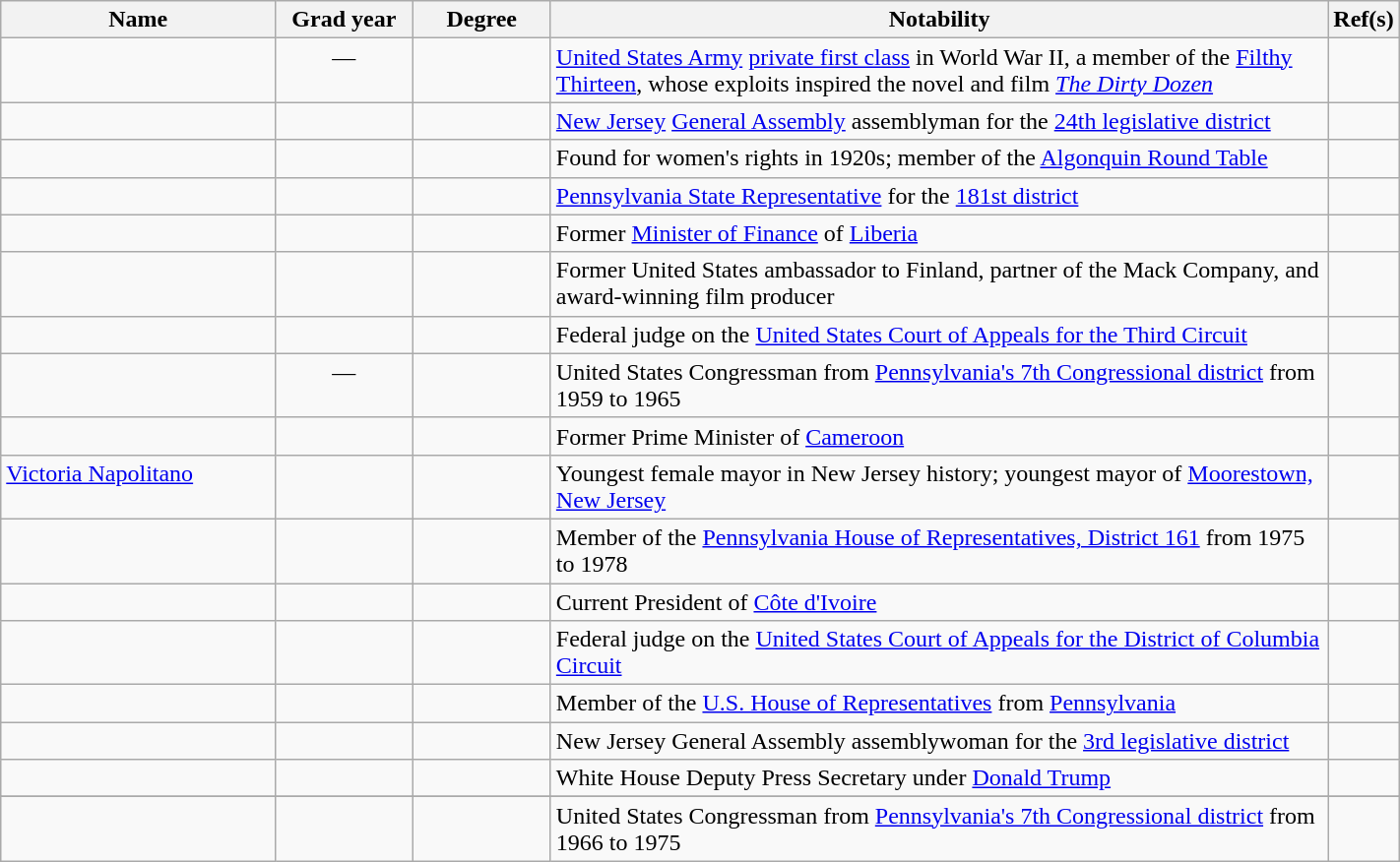<table class="wikitable sortable" width=75%>
<tr valign="top">
<th width="20%">Name</th>
<th width="10%">Grad year</th>
<th width="10%" class="unsortable">Degree</th>
<th width="57%" class="unsortable">Notability</th>
<th width="3%" class="unsortable">Ref(s)</th>
</tr>
<tr valign="top">
<td></td>
<td data-sort-value="00" style="text-align:center;">—</td>
<td></td>
<td><a href='#'>United States Army</a> <a href='#'>private first class</a> in World War II, a member of the <a href='#'>Filthy Thirteen</a>, whose exploits inspired the novel and film <em><a href='#'>The Dirty Dozen</a></em></td>
<td></td>
</tr>
<tr valign="top">
<td></td>
<td></td>
<td></td>
<td><a href='#'>New Jersey</a> <a href='#'>General Assembly</a> assemblyman for the <a href='#'>24th legislative district</a></td>
<td></td>
</tr>
<tr valign="top">
<td></td>
<td></td>
<td></td>
<td>Found for women's rights in 1920s; member of the <a href='#'>Algonquin Round Table</a></td>
<td></td>
</tr>
<tr valign="top">
<td></td>
<td></td>
<td></td>
<td><a href='#'>Pennsylvania State Representative</a> for the <a href='#'>181st district</a></td>
<td></td>
</tr>
<tr valign="top">
<td></td>
<td></td>
<td></td>
<td>Former <a href='#'>Minister of Finance</a> of <a href='#'>Liberia</a></td>
<td></td>
</tr>
<tr valign="top">
<td></td>
<td></td>
<td></td>
<td>Former United States ambassador to Finland, partner of the Mack Company, and award-winning film producer</td>
<td></td>
</tr>
<tr valign="top">
<td></td>
<td></td>
<td></td>
<td>Federal judge on the <a href='#'>United States Court of Appeals for the Third Circuit</a></td>
<td></td>
</tr>
<tr valign="top">
<td></td>
<td data-sort-value="00" style="text-align:center;">—</td>
<td></td>
<td>United States Congressman from <a href='#'>Pennsylvania's 7th Congressional district</a> from 1959 to 1965</td>
<td></td>
</tr>
<tr valign="top">
<td></td>
<td></td>
<td></td>
<td>Former Prime Minister of <a href='#'>Cameroon</a></td>
<td></td>
</tr>
<tr valign="top">
<td><a href='#'>Victoria Napolitano</a></td>
<td></td>
<td></td>
<td>Youngest female mayor in New Jersey history; youngest mayor of <a href='#'>Moorestown, New Jersey</a></td>
<td></td>
</tr>
<tr valign="top">
<td></td>
<td></td>
<td></td>
<td>Member of the <a href='#'>Pennsylvania House of Representatives, District 161</a> from 1975 to 1978</td>
<td></td>
</tr>
<tr valign="top">
<td></td>
<td></td>
<td></td>
<td>Current President of <a href='#'>Côte d'Ivoire</a></td>
<td></td>
</tr>
<tr valign="top">
<td></td>
<td></td>
<td></td>
<td>Federal judge on the <a href='#'>United States Court of Appeals for the District of Columbia Circuit</a></td>
<td></td>
</tr>
<tr valign="top">
<td></td>
<td></td>
<td></td>
<td>Member of the <a href='#'>U.S. House of Representatives</a> from <a href='#'>Pennsylvania</a></td>
<td></td>
</tr>
<tr valign="top">
<td></td>
<td></td>
<td></td>
<td>New Jersey General Assembly assemblywoman for the <a href='#'>3rd legislative district</a></td>
<td></td>
</tr>
<tr valign="top">
<td></td>
<td></td>
<td></td>
<td>White House Deputy Press Secretary under <a href='#'>Donald Trump</a></td>
<td></td>
</tr>
<tr valign="top">
</tr>
<tr valign="top">
<td></td>
<td></td>
<td></td>
<td>United States Congressman from <a href='#'>Pennsylvania's 7th Congressional district</a> from 1966 to 1975</td>
<td></td>
</tr>
</table>
